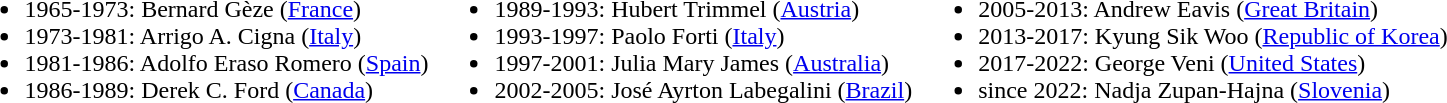<table>
<tr>
<td><br><ul><li>1965-1973: Bernard Gèze (<a href='#'>France</a>)</li><li>1973-1981: Arrigo A. Cigna (<a href='#'>Italy</a>)</li><li>1981-1986: Adolfo Eraso Romero (<a href='#'>Spain</a>)</li><li>1986-1989: Derek C. Ford (<a href='#'>Canada</a>)</li></ul></td>
<td><br><ul><li>1989-1993: Hubert Trimmel (<a href='#'>Austria</a>)</li><li>1993-1997: Paolo Forti (<a href='#'>Italy</a>)</li><li>1997-2001: Julia Mary James (<a href='#'>Australia</a>)</li><li>2002-2005: José Ayrton Labegalini (<a href='#'>Brazil</a>)</li></ul></td>
<td><br><ul><li>2005-2013: Andrew Eavis (<a href='#'>Great Britain</a>)</li><li>2013-2017: Kyung Sik Woo (<a href='#'>Republic of Korea</a>)</li><li>2017-2022: George Veni (<a href='#'>United States</a>)</li><li>since 2022: Nadja Zupan-Hajna (<a href='#'>Slovenia</a>)</li></ul></td>
</tr>
</table>
